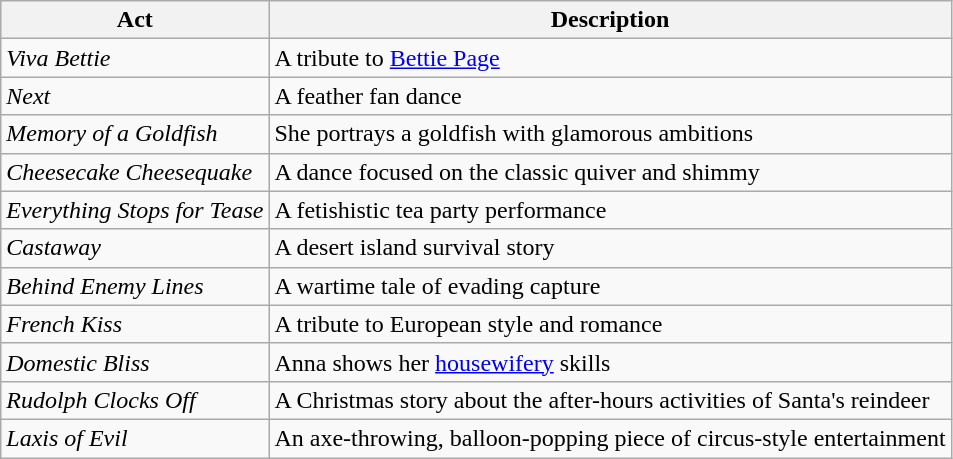<table class=wikitable>
<tr>
<th>Act</th>
<th>Description</th>
</tr>
<tr>
<td><em>Viva Bettie</em></td>
<td>A tribute to <a href='#'>Bettie Page</a></td>
</tr>
<tr>
<td><em>Next</em></td>
<td>A feather fan dance</td>
</tr>
<tr>
<td><em>Memory of a Goldfish</em></td>
<td>She portrays a goldfish with glamorous ambitions</td>
</tr>
<tr>
<td><em>Cheesecake Cheesequake</em></td>
<td>A dance focused on the classic quiver and shimmy</td>
</tr>
<tr>
<td><em>Everything Stops for Tease</em></td>
<td>A fetishistic tea party performance</td>
</tr>
<tr>
<td><em>Castaway</em></td>
<td>A desert island survival story</td>
</tr>
<tr>
<td><em>Behind Enemy Lines</em></td>
<td>A wartime tale of evading capture</td>
</tr>
<tr>
<td><em>French Kiss</em></td>
<td>A tribute to European style and romance</td>
</tr>
<tr>
<td><em>Domestic Bliss</em></td>
<td>Anna shows her <a href='#'>housewifery</a> skills</td>
</tr>
<tr>
<td><em>Rudolph Clocks Off</em></td>
<td>A Christmas story about the after-hours activities of Santa's reindeer</td>
</tr>
<tr>
<td><em>Laxis of Evil</em></td>
<td>An axe-throwing, balloon-popping piece of circus-style entertainment</td>
</tr>
</table>
